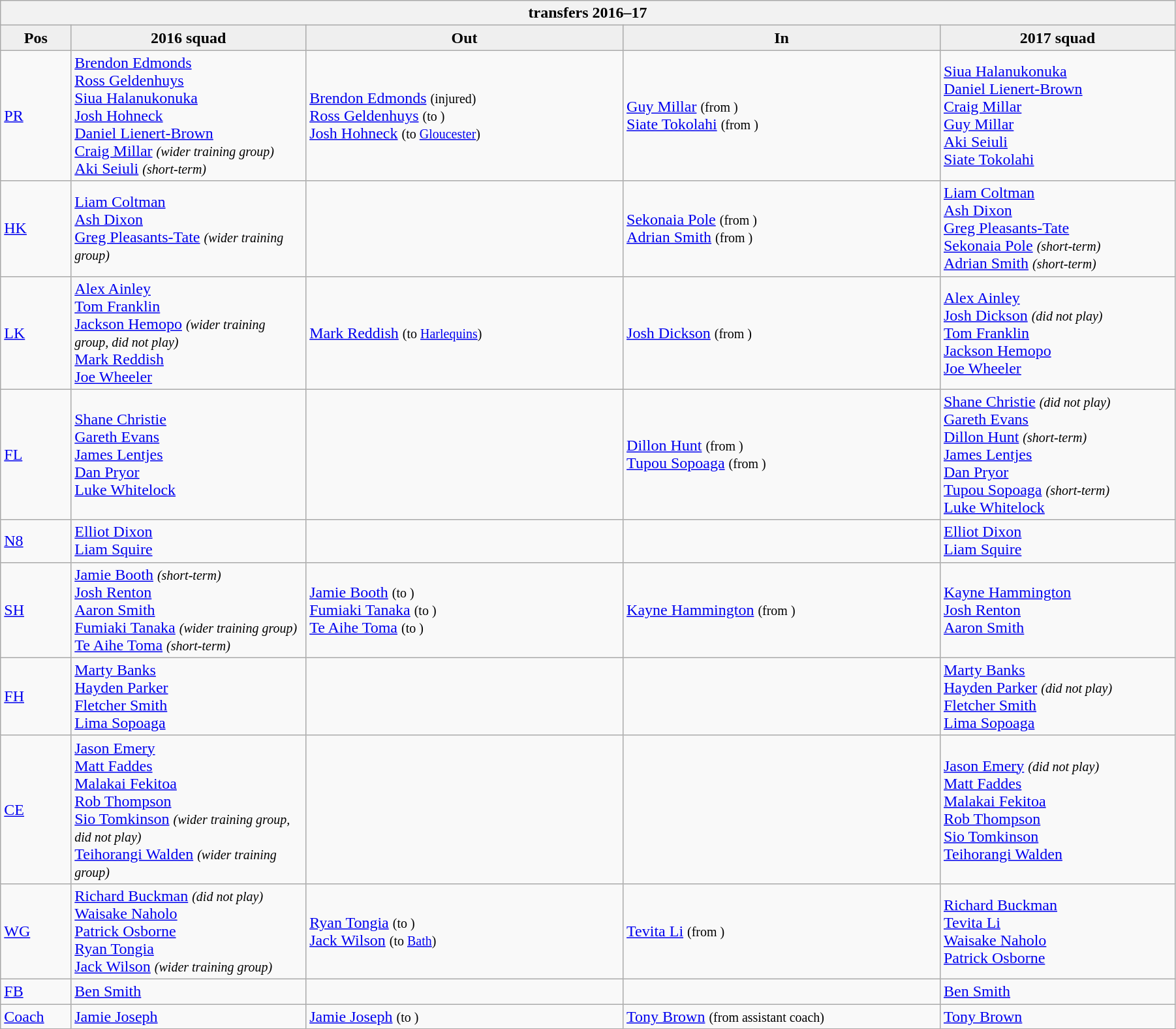<table class="wikitable" style="text-align: left; width:95%">
<tr>
<th colspan="100%"> transfers 2016–17</th>
</tr>
<tr>
<th style="background:#efefef; width:6%;">Pos</th>
<th style="background:#efefef; width:20%;">2016 squad</th>
<th style="background:#efefef; width:27%;">Out</th>
<th style="background:#efefef; width:27%;">In</th>
<th style="background:#efefef; width:20%;">2017 squad</th>
</tr>
<tr>
<td><a href='#'>PR</a></td>
<td> <a href='#'>Brendon Edmonds</a> <br> <a href='#'>Ross Geldenhuys</a> <br> <a href='#'>Siua Halanukonuka</a> <br> <a href='#'>Josh Hohneck</a> <br> <a href='#'>Daniel Lienert-Brown</a> <br> <a href='#'>Craig Millar</a> <small><em>(wider training group)</em></small> <br> <a href='#'>Aki Seiuli</a> <small><em>(short-term)</em></small></td>
<td>  <a href='#'>Brendon Edmonds</a> <small>(injured)</small> <br>  <a href='#'>Ross Geldenhuys</a> <small>(to )</small> <br>  <a href='#'>Josh Hohneck</a> <small>(to  <a href='#'>Gloucester</a>)</small></td>
<td>  <a href='#'>Guy Millar</a> <small>(from )</small> <br>  <a href='#'>Siate Tokolahi</a> <small>(from )</small></td>
<td> <a href='#'>Siua Halanukonuka</a> <br> <a href='#'>Daniel Lienert-Brown</a> <br> <a href='#'>Craig Millar</a> <br> <a href='#'>Guy Millar</a> <br> <a href='#'>Aki Seiuli</a> <br> <a href='#'>Siate Tokolahi</a></td>
</tr>
<tr>
<td><a href='#'>HK</a></td>
<td> <a href='#'>Liam Coltman</a> <br> <a href='#'>Ash Dixon</a> <br> <a href='#'>Greg Pleasants-Tate</a> <small><em>(wider training group)</em></small></td>
<td></td>
<td>  <a href='#'>Sekonaia Pole</a> <small>(from )</small> <br>  <a href='#'>Adrian Smith</a> <small>(from )</small></td>
<td> <a href='#'>Liam Coltman</a> <br> <a href='#'>Ash Dixon</a> <br> <a href='#'>Greg Pleasants-Tate</a> <br> <a href='#'>Sekonaia Pole</a> <small><em>(short-term)</em></small> <br> <a href='#'>Adrian Smith</a> <small><em>(short-term)</em></small></td>
</tr>
<tr>
<td><a href='#'>LK</a></td>
<td> <a href='#'>Alex Ainley</a> <br> <a href='#'>Tom Franklin</a> <br> <a href='#'>Jackson Hemopo</a> <small><em>(wider training group, did not play)</em></small> <br> <a href='#'>Mark Reddish</a> <br> <a href='#'>Joe Wheeler</a></td>
<td>  <a href='#'>Mark Reddish</a> <small>(to  <a href='#'>Harlequins</a>)</small></td>
<td>  <a href='#'>Josh Dickson</a> <small>(from )</small></td>
<td> <a href='#'>Alex Ainley</a> <br> <a href='#'>Josh Dickson</a> <small><em>(did not play)</em></small> <br> <a href='#'>Tom Franklin</a> <br> <a href='#'>Jackson Hemopo</a> <br> <a href='#'>Joe Wheeler</a></td>
</tr>
<tr>
<td><a href='#'>FL</a></td>
<td> <a href='#'>Shane Christie</a> <br> <a href='#'>Gareth Evans</a> <br> <a href='#'>James Lentjes</a> <br> <a href='#'>Dan Pryor</a> <br> <a href='#'>Luke Whitelock</a></td>
<td></td>
<td>  <a href='#'>Dillon Hunt</a> <small>(from )</small> <br>  <a href='#'>Tupou Sopoaga</a> <small>(from )</small></td>
<td> <a href='#'>Shane Christie</a> <small><em>(did not play)</em></small> <br> <a href='#'>Gareth Evans</a> <br> <a href='#'>Dillon Hunt</a> <small><em>(short-term)</em></small> <br> <a href='#'>James Lentjes</a> <br> <a href='#'>Dan Pryor</a> <br> <a href='#'>Tupou Sopoaga</a> <small><em>(short-term)</em></small> <br> <a href='#'>Luke Whitelock</a></td>
</tr>
<tr>
<td><a href='#'>N8</a></td>
<td> <a href='#'>Elliot Dixon</a> <br> <a href='#'>Liam Squire</a></td>
<td></td>
<td></td>
<td> <a href='#'>Elliot Dixon</a> <br> <a href='#'>Liam Squire</a></td>
</tr>
<tr>
<td><a href='#'>SH</a></td>
<td> <a href='#'>Jamie Booth</a> <small><em>(short-term)</em></small> <br> <a href='#'>Josh Renton</a> <br> <a href='#'>Aaron Smith</a> <br> <a href='#'>Fumiaki Tanaka</a> <small><em>(wider training group)</em></small> <br> <a href='#'>Te Aihe Toma</a> <small><em>(short-term)</em></small></td>
<td>  <a href='#'>Jamie Booth</a> <small>(to )</small> <br>  <a href='#'>Fumiaki Tanaka</a> <small>(to )</small> <br>  <a href='#'>Te Aihe Toma</a> <small>(to )</small></td>
<td>  <a href='#'>Kayne Hammington</a> <small>(from )</small></td>
<td> <a href='#'>Kayne Hammington</a> <br> <a href='#'>Josh Renton</a> <br> <a href='#'>Aaron Smith</a></td>
</tr>
<tr>
<td><a href='#'>FH</a></td>
<td> <a href='#'>Marty Banks</a> <br> <a href='#'>Hayden Parker</a> <br> <a href='#'>Fletcher Smith</a> <br> <a href='#'>Lima Sopoaga</a></td>
<td></td>
<td></td>
<td> <a href='#'>Marty Banks</a> <br> <a href='#'>Hayden Parker</a> <small><em>(did not play)</em></small> <br> <a href='#'>Fletcher Smith</a> <br> <a href='#'>Lima Sopoaga</a></td>
</tr>
<tr>
<td><a href='#'>CE</a></td>
<td> <a href='#'>Jason Emery</a> <br> <a href='#'>Matt Faddes</a> <br> <a href='#'>Malakai Fekitoa</a> <br> <a href='#'>Rob Thompson</a> <br> <a href='#'>Sio Tomkinson</a> <small><em>(wider training group, did not play)</em></small> <br> <a href='#'>Teihorangi Walden</a> <small><em>(wider training group)</em></small></td>
<td></td>
<td></td>
<td> <a href='#'>Jason Emery</a> <small><em>(did not play)</em></small> <br> <a href='#'>Matt Faddes</a> <br> <a href='#'>Malakai Fekitoa</a> <br> <a href='#'>Rob Thompson</a> <br> <a href='#'>Sio Tomkinson</a> <br> <a href='#'>Teihorangi Walden</a></td>
</tr>
<tr>
<td><a href='#'>WG</a></td>
<td> <a href='#'>Richard Buckman</a> <small><em>(did not play)</em></small> <br> <a href='#'>Waisake Naholo</a> <br> <a href='#'>Patrick Osborne</a> <br> <a href='#'>Ryan Tongia</a> <br> <a href='#'>Jack Wilson</a> <small><em>(wider training group)</em></small></td>
<td>  <a href='#'>Ryan Tongia</a> <small>(to )</small> <br>  <a href='#'>Jack Wilson</a> <small>(to  <a href='#'>Bath</a>)</small></td>
<td>  <a href='#'>Tevita Li</a> <small>(from )</small></td>
<td> <a href='#'>Richard Buckman</a> <br> <a href='#'>Tevita Li</a> <br> <a href='#'>Waisake Naholo</a> <br> <a href='#'>Patrick Osborne</a></td>
</tr>
<tr>
<td><a href='#'>FB</a></td>
<td> <a href='#'>Ben Smith</a></td>
<td></td>
<td></td>
<td> <a href='#'>Ben Smith</a></td>
</tr>
<tr>
<td><a href='#'>Coach</a></td>
<td> <a href='#'>Jamie Joseph</a></td>
<td>  <a href='#'>Jamie Joseph</a> <small>(to )</small></td>
<td>  <a href='#'>Tony Brown</a> <small>(from assistant coach)</small></td>
<td> <a href='#'>Tony Brown</a></td>
</tr>
</table>
